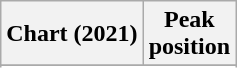<table class="wikitable sortable plainrowheaders">
<tr>
<th scope="col">Chart (2021)</th>
<th scope="col">Peak<br>position</th>
</tr>
<tr>
</tr>
<tr>
</tr>
</table>
